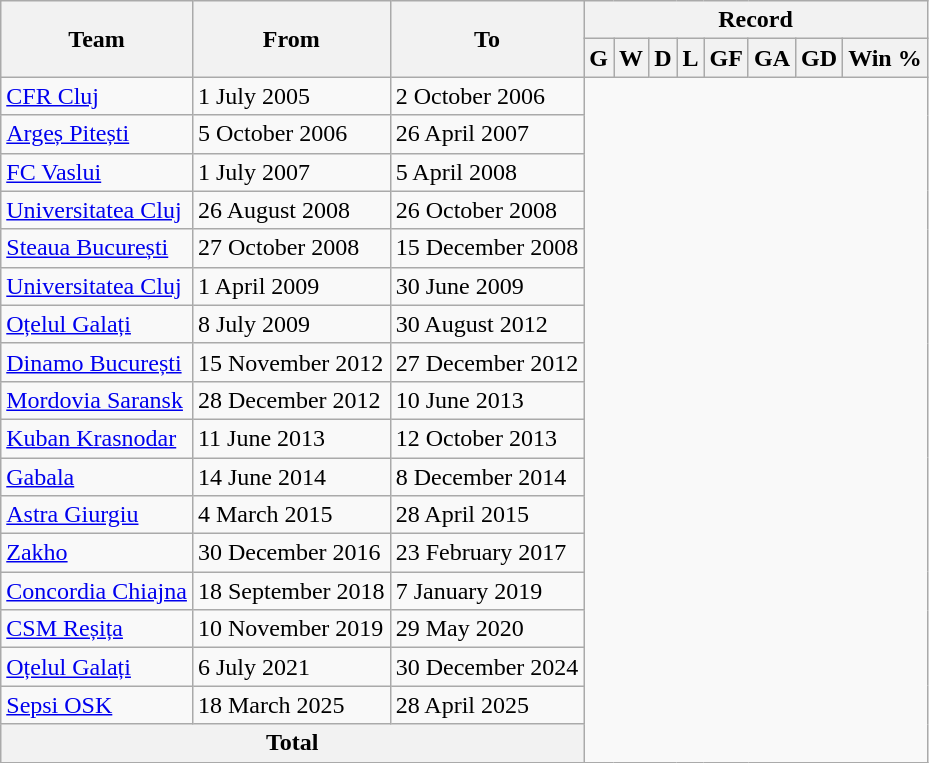<table class="wikitable" style="text-align: center">
<tr>
<th rowspan=2>Team</th>
<th rowspan=2>From</th>
<th rowspan=2>To</th>
<th colspan=8>Record</th>
</tr>
<tr>
<th>G</th>
<th>W</th>
<th>D</th>
<th>L</th>
<th>GF</th>
<th>GA</th>
<th>GD</th>
<th>Win %</th>
</tr>
<tr>
<td align=left> <a href='#'>CFR Cluj</a></td>
<td align=left>1 July 2005</td>
<td align=left>2 October 2006<br></td>
</tr>
<tr>
<td align=left> <a href='#'>Argeș Pitești</a></td>
<td align=left>5 October 2006</td>
<td align=left>26 April 2007<br></td>
</tr>
<tr>
<td align=left> <a href='#'>FC Vaslui</a></td>
<td align=left>1 July 2007</td>
<td align=left>5 April 2008<br></td>
</tr>
<tr>
<td align=left> <a href='#'>Universitatea Cluj</a></td>
<td align=left>26 August 2008</td>
<td align=left>26 October 2008<br></td>
</tr>
<tr>
<td align=left> <a href='#'>Steaua București</a></td>
<td align=left>27 October 2008</td>
<td align=left>15 December 2008<br></td>
</tr>
<tr>
<td align=left> <a href='#'>Universitatea Cluj</a></td>
<td align=left>1 April 2009</td>
<td align=left>30 June 2009<br></td>
</tr>
<tr>
<td align=left> <a href='#'>Oțelul Galați</a></td>
<td align=left>8 July 2009</td>
<td align=left>30 August 2012<br></td>
</tr>
<tr>
<td align=left> <a href='#'>Dinamo București</a></td>
<td align=left>15 November 2012</td>
<td align=left>27 December 2012<br></td>
</tr>
<tr>
<td align=left> <a href='#'>Mordovia Saransk</a></td>
<td align=left>28 December 2012</td>
<td align=left>10 June 2013<br></td>
</tr>
<tr>
<td align=left> <a href='#'>Kuban Krasnodar</a></td>
<td align=left>11 June 2013</td>
<td align=left>12 October 2013<br></td>
</tr>
<tr>
<td align=left> <a href='#'>Gabala</a></td>
<td align=left>14 June 2014</td>
<td align=left>8 December 2014<br></td>
</tr>
<tr>
<td align=left> <a href='#'>Astra Giurgiu</a></td>
<td align=left>4 March 2015</td>
<td align=left>28 April 2015<br></td>
</tr>
<tr>
<td align=left> <a href='#'>Zakho</a></td>
<td align=left>30 December 2016</td>
<td align=left>23 February 2017<br></td>
</tr>
<tr>
<td align=left> <a href='#'>Concordia Chiajna</a></td>
<td align=left>18 September 2018</td>
<td align=left>7 January 2019<br></td>
</tr>
<tr>
<td align=left> <a href='#'>CSM Reșița</a></td>
<td align=left>10 November 2019</td>
<td align=left>29 May 2020<br></td>
</tr>
<tr>
<td align=left> <a href='#'>Oțelul Galați</a></td>
<td align=left>6 July 2021</td>
<td align=left>30 December 2024<br></td>
</tr>
<tr>
<td align=left> <a href='#'>Sepsi OSK</a></td>
<td align=left>18 March 2025</td>
<td align=left>28 April 2025<br></td>
</tr>
<tr>
<th colspan="3">Total<br></th>
</tr>
</table>
